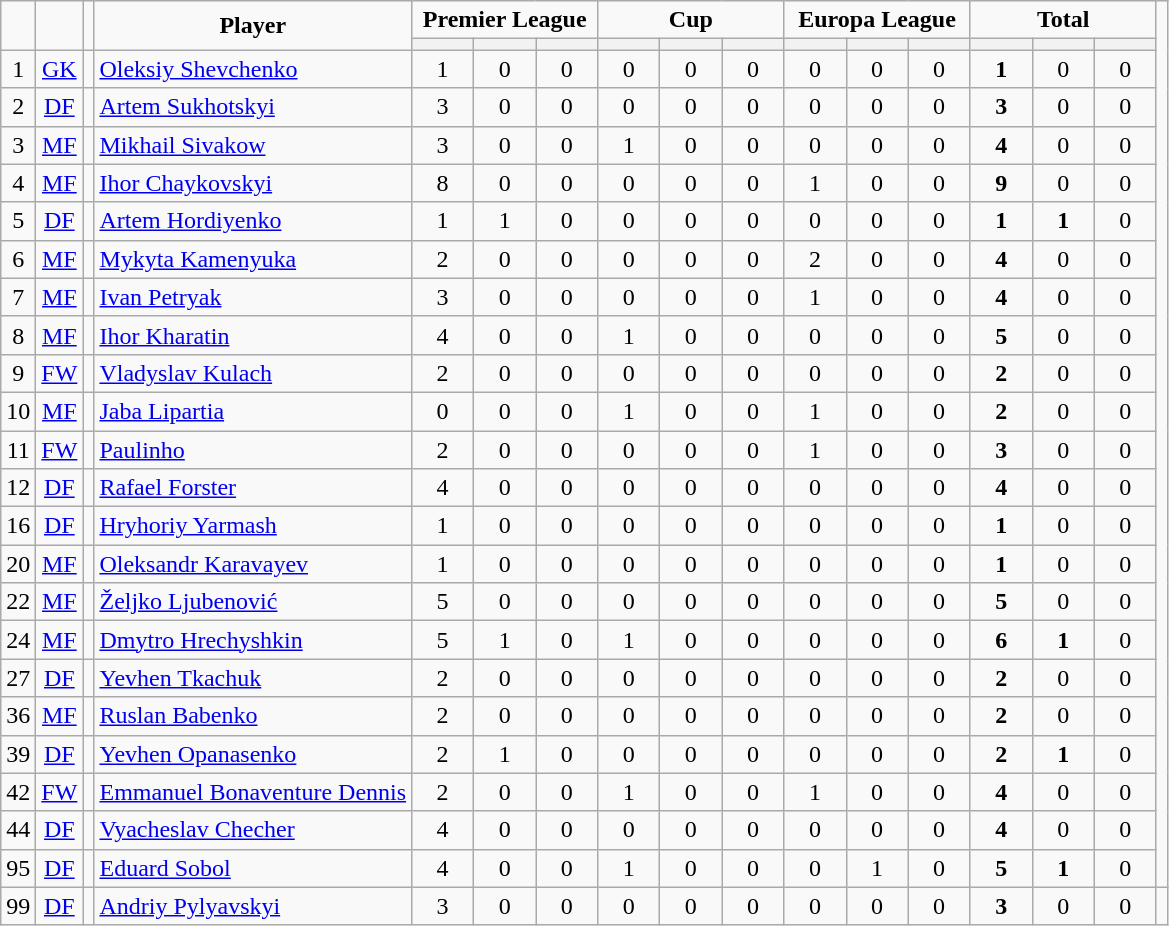<table class="wikitable" style="text-align:center;">
<tr>
<td rowspan="2" !width=15><strong></strong></td>
<td rowspan="2" !width=15><strong></strong></td>
<td rowspan="2" !width=15><strong></strong></td>
<td rowspan="2" !width=120><strong>Player</strong></td>
<td colspan="3"><strong>Premier League</strong></td>
<td colspan="3"><strong>Cup</strong></td>
<td colspan="3"><strong>Europa League</strong></td>
<td colspan="3"><strong>Total</strong></td>
</tr>
<tr>
<th width=34; background:#fe9;"></th>
<th width=34; background:#fe9;"></th>
<th width=34; background:#ff8888;"></th>
<th width=34; background:#fe9;"></th>
<th width=34; background:#fe9;"></th>
<th width=34; background:#ff8888;"></th>
<th width=34; background:#fe9;"></th>
<th width=34; background:#fe9;"></th>
<th width=34; background:#ff8888;"></th>
<th width=34; background:#fe9;"></th>
<th width=34; background:#fe9;"></th>
<th width=34; background:#ff8888;"></th>
</tr>
<tr>
<td>1</td>
<td><a href='#'>GK</a></td>
<td></td>
<td align=left><a href='#'>Oleksiy Shevchenko</a></td>
<td>1</td>
<td>0</td>
<td>0</td>
<td>0</td>
<td>0</td>
<td>0</td>
<td>0</td>
<td>0</td>
<td>0</td>
<td><strong>1</strong></td>
<td>0</td>
<td>0</td>
</tr>
<tr>
<td>2</td>
<td><a href='#'>DF</a></td>
<td></td>
<td align=left><a href='#'>Artem Sukhotskyi</a></td>
<td>3</td>
<td>0</td>
<td>0</td>
<td>0</td>
<td>0</td>
<td>0</td>
<td>0</td>
<td>0</td>
<td>0</td>
<td><strong>3</strong></td>
<td>0</td>
<td>0</td>
</tr>
<tr>
<td>3</td>
<td><a href='#'>MF</a></td>
<td></td>
<td align=left><a href='#'>Mikhail Sivakow</a></td>
<td>3</td>
<td>0</td>
<td>0</td>
<td>1</td>
<td>0</td>
<td>0</td>
<td>0</td>
<td>0</td>
<td>0</td>
<td><strong>4</strong></td>
<td>0</td>
<td>0</td>
</tr>
<tr>
<td>4</td>
<td><a href='#'>MF</a></td>
<td></td>
<td align=left><a href='#'>Ihor Chaykovskyi</a></td>
<td>8</td>
<td>0</td>
<td>0</td>
<td>0</td>
<td>0</td>
<td>0</td>
<td>1</td>
<td>0</td>
<td>0</td>
<td><strong>9</strong></td>
<td>0</td>
<td>0</td>
</tr>
<tr>
<td>5</td>
<td><a href='#'>DF</a></td>
<td></td>
<td align=left><a href='#'>Artem Hordiyenko</a></td>
<td>1</td>
<td>1</td>
<td>0</td>
<td>0</td>
<td>0</td>
<td>0</td>
<td>0</td>
<td>0</td>
<td>0</td>
<td><strong>1</strong></td>
<td><strong>1</strong></td>
<td>0</td>
</tr>
<tr>
<td>6</td>
<td><a href='#'>MF</a></td>
<td></td>
<td align=left><a href='#'>Mykyta Kamenyuka</a></td>
<td>2</td>
<td>0</td>
<td>0</td>
<td>0</td>
<td>0</td>
<td>0</td>
<td>2</td>
<td>0</td>
<td>0</td>
<td><strong>4</strong></td>
<td>0</td>
<td>0</td>
</tr>
<tr>
<td>7</td>
<td><a href='#'>MF</a></td>
<td></td>
<td align=left><a href='#'>Ivan Petryak</a></td>
<td>3</td>
<td>0</td>
<td>0</td>
<td>0</td>
<td>0</td>
<td>0</td>
<td>1</td>
<td>0</td>
<td>0</td>
<td><strong>4</strong></td>
<td>0</td>
<td>0</td>
</tr>
<tr>
<td>8</td>
<td><a href='#'>MF</a></td>
<td></td>
<td align=left><a href='#'>Ihor Kharatin</a></td>
<td>4</td>
<td>0</td>
<td>0</td>
<td>1</td>
<td>0</td>
<td>0</td>
<td>0</td>
<td>0</td>
<td>0</td>
<td><strong>5</strong></td>
<td>0</td>
<td>0</td>
</tr>
<tr>
<td>9</td>
<td><a href='#'>FW</a></td>
<td></td>
<td align=left><a href='#'>Vladyslav Kulach</a></td>
<td>2</td>
<td>0</td>
<td>0</td>
<td>0</td>
<td>0</td>
<td>0</td>
<td>0</td>
<td>0</td>
<td>0</td>
<td><strong>2</strong></td>
<td>0</td>
<td>0</td>
</tr>
<tr>
<td>10</td>
<td><a href='#'>MF</a></td>
<td></td>
<td align=left><a href='#'>Jaba Lipartia</a></td>
<td>0</td>
<td>0</td>
<td>0</td>
<td>1</td>
<td>0</td>
<td>0</td>
<td>1</td>
<td>0</td>
<td>0</td>
<td><strong>2</strong></td>
<td>0</td>
<td>0</td>
</tr>
<tr>
<td>11</td>
<td><a href='#'>FW</a></td>
<td></td>
<td align=left><a href='#'>Paulinho</a></td>
<td>2</td>
<td>0</td>
<td>0</td>
<td>0</td>
<td>0</td>
<td>0</td>
<td>1</td>
<td>0</td>
<td>0</td>
<td><strong>3</strong></td>
<td>0</td>
<td>0</td>
</tr>
<tr>
<td>12</td>
<td><a href='#'>DF</a></td>
<td></td>
<td align=left><a href='#'>Rafael Forster</a></td>
<td>4</td>
<td>0</td>
<td>0</td>
<td>0</td>
<td>0</td>
<td>0</td>
<td>0</td>
<td>0</td>
<td>0</td>
<td><strong>4</strong></td>
<td>0</td>
<td>0</td>
</tr>
<tr>
<td>16</td>
<td><a href='#'>DF</a></td>
<td></td>
<td align=left><a href='#'>Hryhoriy Yarmash</a></td>
<td>1</td>
<td>0</td>
<td>0</td>
<td>0</td>
<td>0</td>
<td>0</td>
<td>0</td>
<td>0</td>
<td>0</td>
<td><strong>1</strong></td>
<td>0</td>
<td>0</td>
</tr>
<tr>
<td>20</td>
<td><a href='#'>MF</a></td>
<td></td>
<td align=left><a href='#'>Oleksandr Karavayev</a></td>
<td>1</td>
<td>0</td>
<td>0</td>
<td>0</td>
<td>0</td>
<td>0</td>
<td>0</td>
<td>0</td>
<td>0</td>
<td><strong>1</strong></td>
<td>0</td>
<td>0</td>
</tr>
<tr>
<td>22</td>
<td><a href='#'>MF</a></td>
<td></td>
<td align=left><a href='#'>Željko Ljubenović</a></td>
<td>5</td>
<td>0</td>
<td>0</td>
<td>0</td>
<td>0</td>
<td>0</td>
<td>0</td>
<td>0</td>
<td>0</td>
<td><strong>5</strong></td>
<td>0</td>
<td>0</td>
</tr>
<tr>
<td>24</td>
<td><a href='#'>MF</a></td>
<td></td>
<td align=left><a href='#'>Dmytro Hrechyshkin</a></td>
<td>5</td>
<td>1</td>
<td>0</td>
<td>1</td>
<td>0</td>
<td>0</td>
<td>0</td>
<td>0</td>
<td>0</td>
<td><strong>6</strong></td>
<td><strong>1</strong></td>
<td>0</td>
</tr>
<tr>
<td>27</td>
<td><a href='#'>DF</a></td>
<td></td>
<td align=left><a href='#'>Yevhen Tkachuk</a></td>
<td>2</td>
<td>0</td>
<td>0</td>
<td>0</td>
<td>0</td>
<td>0</td>
<td>0</td>
<td>0</td>
<td>0</td>
<td><strong>2</strong></td>
<td>0</td>
<td>0</td>
</tr>
<tr>
<td>36</td>
<td><a href='#'>MF</a></td>
<td></td>
<td align=left><a href='#'>Ruslan Babenko</a></td>
<td>2</td>
<td>0</td>
<td>0</td>
<td>0</td>
<td>0</td>
<td>0</td>
<td>0</td>
<td>0</td>
<td>0</td>
<td><strong>2</strong></td>
<td>0</td>
<td>0</td>
</tr>
<tr>
<td>39</td>
<td><a href='#'>DF</a></td>
<td></td>
<td align=left><a href='#'>Yevhen Opanasenko</a></td>
<td>2</td>
<td>1</td>
<td>0</td>
<td>0</td>
<td>0</td>
<td>0</td>
<td>0</td>
<td>0</td>
<td>0</td>
<td><strong>2</strong></td>
<td><strong>1</strong></td>
<td>0</td>
</tr>
<tr>
<td>42</td>
<td><a href='#'>FW</a></td>
<td></td>
<td align=left><a href='#'>Emmanuel Bonaventure Dennis</a></td>
<td>2</td>
<td>0</td>
<td>0</td>
<td>1</td>
<td>0</td>
<td>0</td>
<td>1</td>
<td>0</td>
<td>0</td>
<td><strong>4</strong></td>
<td>0</td>
<td>0</td>
</tr>
<tr>
<td>44</td>
<td><a href='#'>DF</a></td>
<td></td>
<td align=left><a href='#'>Vyacheslav Checher</a></td>
<td>4</td>
<td>0</td>
<td>0</td>
<td>0</td>
<td>0</td>
<td>0</td>
<td>0</td>
<td>0</td>
<td>0</td>
<td><strong>4</strong></td>
<td>0</td>
<td>0</td>
</tr>
<tr>
<td>95</td>
<td><a href='#'>DF</a></td>
<td></td>
<td align=left><a href='#'>Eduard Sobol</a></td>
<td>4</td>
<td>0</td>
<td>0</td>
<td>1</td>
<td>0</td>
<td>0</td>
<td>0</td>
<td>1</td>
<td>0</td>
<td><strong>5</strong></td>
<td><strong>1</strong></td>
<td>0</td>
</tr>
<tr>
<td>99</td>
<td><a href='#'>DF</a></td>
<td></td>
<td align=left><a href='#'>Andriy Pylyavskyi</a></td>
<td>3</td>
<td>0</td>
<td>0</td>
<td>0</td>
<td>0</td>
<td>0</td>
<td>0</td>
<td>0</td>
<td>0</td>
<td><strong>3</strong></td>
<td>0</td>
<td>0</td>
<td></td>
</tr>
</table>
